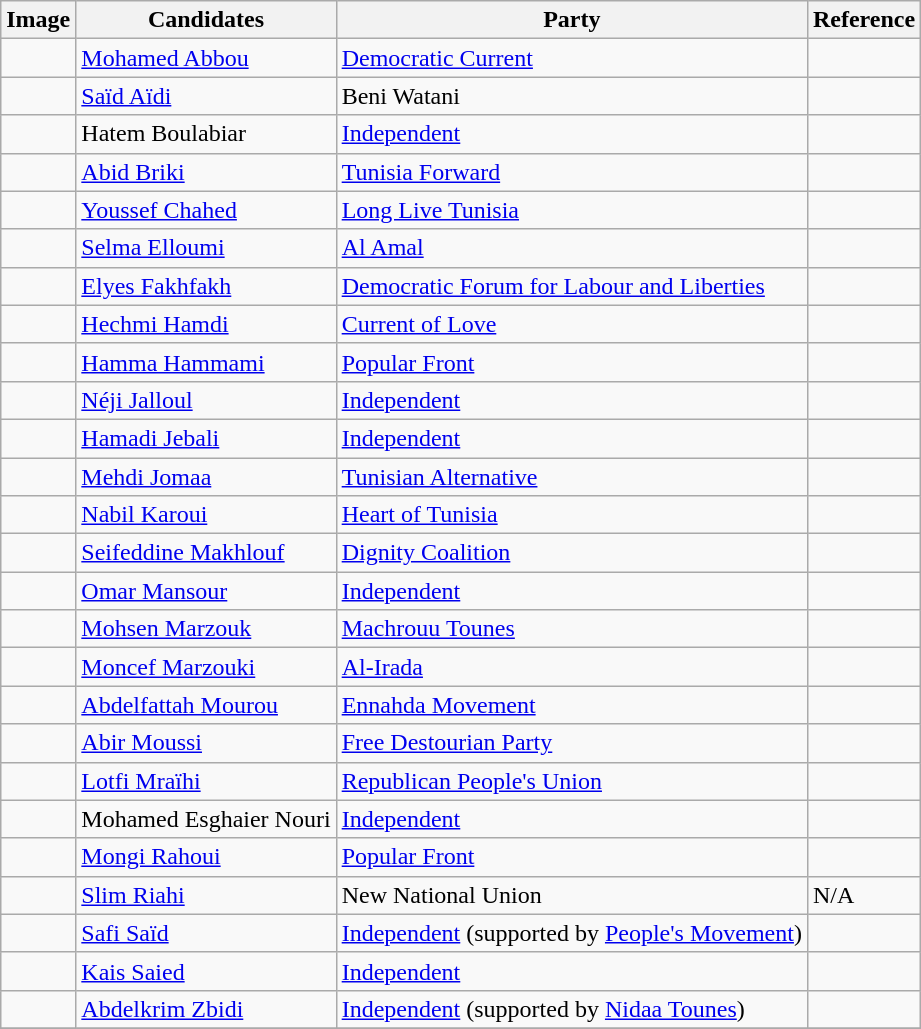<table class="wikitable">
<tr>
<th>Image</th>
<th>Candidates</th>
<th>Party</th>
<th>Reference</th>
</tr>
<tr>
<td></td>
<td><a href='#'>Mohamed Abbou</a></td>
<td><a href='#'>Democratic Current</a></td>
<td></td>
</tr>
<tr>
<td></td>
<td><a href='#'>Saïd Aïdi</a></td>
<td>Beni Watani</td>
<td></td>
</tr>
<tr>
<td></td>
<td>Hatem Boulabiar</td>
<td><a href='#'>Independent</a></td>
<td></td>
</tr>
<tr>
<td></td>
<td><a href='#'>Abid Briki</a></td>
<td><a href='#'>Tunisia Forward</a></td>
<td></td>
</tr>
<tr>
<td></td>
<td><a href='#'>Youssef Chahed</a></td>
<td><a href='#'>Long Live Tunisia</a></td>
<td></td>
</tr>
<tr>
<td></td>
<td><a href='#'>Selma Elloumi</a></td>
<td><a href='#'>Al Amal</a></td>
<td></td>
</tr>
<tr>
<td></td>
<td><a href='#'>Elyes Fakhfakh</a></td>
<td><a href='#'>Democratic Forum for Labour and Liberties</a></td>
<td></td>
</tr>
<tr>
<td></td>
<td><a href='#'>Hechmi Hamdi</a></td>
<td><a href='#'>Current of Love</a></td>
<td></td>
</tr>
<tr>
<td></td>
<td><a href='#'>Hamma Hammami</a></td>
<td><a href='#'>Popular Front</a></td>
<td></td>
</tr>
<tr>
<td></td>
<td><a href='#'>Néji Jalloul</a></td>
<td><a href='#'>Independent</a></td>
<td></td>
</tr>
<tr>
<td></td>
<td><a href='#'>Hamadi Jebali</a></td>
<td><a href='#'>Independent</a></td>
<td></td>
</tr>
<tr>
<td></td>
<td><a href='#'>Mehdi Jomaa</a></td>
<td><a href='#'>Tunisian Alternative</a></td>
<td></td>
</tr>
<tr>
<td></td>
<td><a href='#'>Nabil Karoui</a></td>
<td><a href='#'>Heart of Tunisia</a></td>
<td></td>
</tr>
<tr>
<td></td>
<td><a href='#'>Seifeddine Makhlouf</a></td>
<td><a href='#'>Dignity Coalition</a></td>
<td></td>
</tr>
<tr>
<td></td>
<td><a href='#'>Omar Mansour</a></td>
<td><a href='#'>Independent</a></td>
<td></td>
</tr>
<tr>
<td></td>
<td><a href='#'>Mohsen Marzouk</a></td>
<td><a href='#'>Machrouu Tounes</a></td>
<td></td>
</tr>
<tr>
<td></td>
<td><a href='#'>Moncef Marzouki</a></td>
<td><a href='#'>Al-Irada</a></td>
<td></td>
</tr>
<tr>
<td></td>
<td><a href='#'>Abdelfattah Mourou</a></td>
<td><a href='#'>Ennahda Movement</a></td>
<td></td>
</tr>
<tr>
<td></td>
<td><a href='#'>Abir Moussi</a></td>
<td><a href='#'>Free Destourian Party</a></td>
<td></td>
</tr>
<tr>
<td></td>
<td><a href='#'>Lotfi Mraïhi</a></td>
<td><a href='#'>Republican People's Union</a></td>
<td></td>
</tr>
<tr>
<td></td>
<td>Mohamed Esghaier Nouri</td>
<td><a href='#'>Independent</a></td>
<td></td>
</tr>
<tr>
<td></td>
<td><a href='#'>Mongi Rahoui</a></td>
<td><a href='#'>Popular Front</a></td>
<td></td>
</tr>
<tr>
<td></td>
<td><a href='#'>Slim Riahi</a></td>
<td>New National Union</td>
<td>N/A</td>
</tr>
<tr>
<td></td>
<td><a href='#'>Safi Saïd</a></td>
<td><a href='#'>Independent</a> (supported by <a href='#'>People's Movement</a>)</td>
<td></td>
</tr>
<tr>
<td></td>
<td><a href='#'>Kais Saied</a></td>
<td><a href='#'>Independent</a></td>
<td></td>
</tr>
<tr>
<td></td>
<td><a href='#'>Abdelkrim Zbidi</a></td>
<td><a href='#'>Independent</a> (supported by <a href='#'>Nidaa Tounes</a>)</td>
<td></td>
</tr>
<tr>
</tr>
</table>
